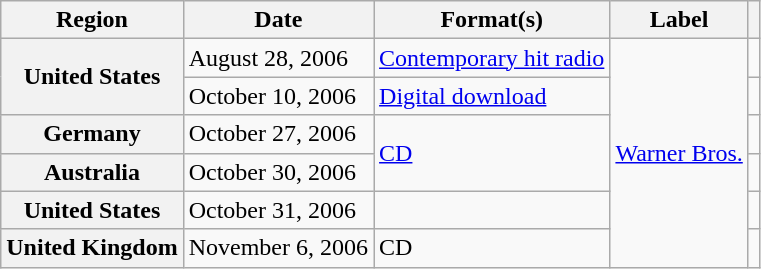<table class="wikitable plainrowheaders">
<tr>
<th scope="col">Region</th>
<th scope="col">Date</th>
<th scope="col">Format(s)</th>
<th scope="col">Label</th>
<th scope="col"></th>
</tr>
<tr>
<th scope="row" rowspan="2">United States</th>
<td>August 28, 2006</td>
<td><a href='#'>Contemporary hit radio</a></td>
<td rowspan="6"><a href='#'>Warner Bros.</a></td>
<td align="center"></td>
</tr>
<tr>
<td>October 10, 2006</td>
<td><a href='#'>Digital download</a></td>
<td align="center"></td>
</tr>
<tr>
<th scope="row">Germany</th>
<td>October 27, 2006</td>
<td rowspan="2"><a href='#'>CD</a></td>
<td align="center"></td>
</tr>
<tr>
<th scope="row">Australia</th>
<td>October 30, 2006</td>
<td align="center"></td>
</tr>
<tr>
<th scope="row">United States</th>
<td>October 31, 2006</td>
<td></td>
<td align="center"></td>
</tr>
<tr>
<th scope="row">United Kingdom</th>
<td>November 6, 2006</td>
<td>CD</td>
<td align="center"></td>
</tr>
</table>
